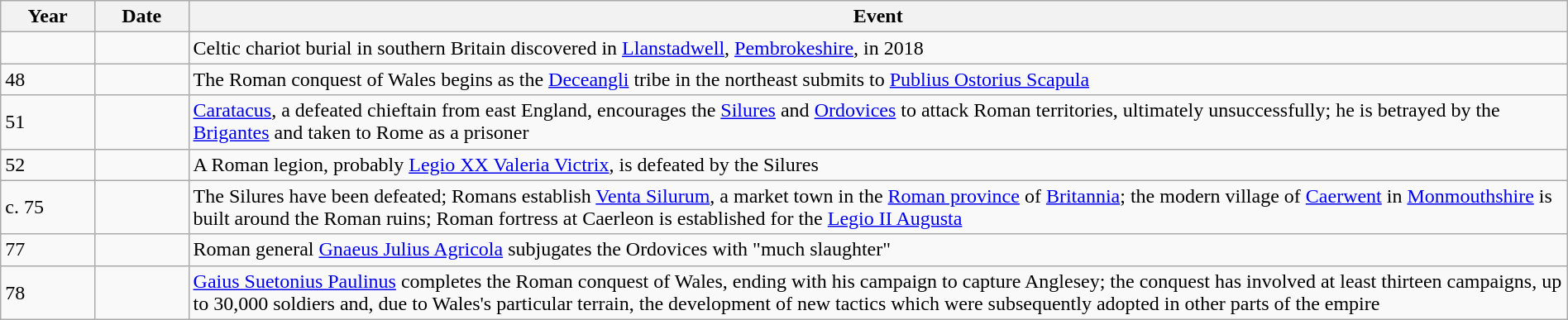<table class="wikitable" width="100%">
<tr>
<th style="width:6%">Year</th>
<th style="width:6%">Date</th>
<th>Event</th>
</tr>
<tr>
<td></td>
<td></td>
<td>Celtic chariot burial in southern Britain discovered in <a href='#'>Llanstadwell</a>, <a href='#'>Pembrokeshire</a>, in 2018</td>
</tr>
<tr>
<td>48</td>
<td></td>
<td>The Roman conquest of Wales begins as the <a href='#'>Deceangli</a> tribe in the northeast submits to <a href='#'>Publius Ostorius Scapula</a></td>
</tr>
<tr>
<td>51</td>
<td></td>
<td><a href='#'>Caratacus</a>, a defeated chieftain from east England, encourages the <a href='#'>Silures</a> and <a href='#'>Ordovices</a> to attack Roman territories, ultimately unsuccessfully; he is betrayed by the <a href='#'>Brigantes</a> and taken to Rome as a prisoner</td>
</tr>
<tr>
<td>52</td>
<td></td>
<td>A Roman legion, probably <a href='#'>Legio XX Valeria Victrix</a>, is defeated by the Silures</td>
</tr>
<tr>
<td>c. 75</td>
<td></td>
<td>The Silures have been defeated; Romans establish <a href='#'>Venta Silurum</a>, a market town in the <a href='#'>Roman province</a> of <a href='#'>Britannia</a>; the modern village of <a href='#'>Caerwent</a> in <a href='#'>Monmouthshire</a> is built around the Roman ruins; Roman fortress at Caerleon is established for the <a href='#'>Legio II Augusta</a></td>
</tr>
<tr>
<td>77</td>
<td></td>
<td>Roman general <a href='#'>Gnaeus Julius Agricola</a> subjugates the Ordovices with "much slaughter"</td>
</tr>
<tr>
<td>78</td>
<td></td>
<td><a href='#'>Gaius Suetonius Paulinus</a> completes the Roman conquest of Wales, ending with his campaign to capture Anglesey; the conquest has involved at least thirteen campaigns, up to 30,000 soldiers and, due to Wales's particular terrain, the development of new tactics which were subsequently adopted in other parts of the empire</td>
</tr>
</table>
